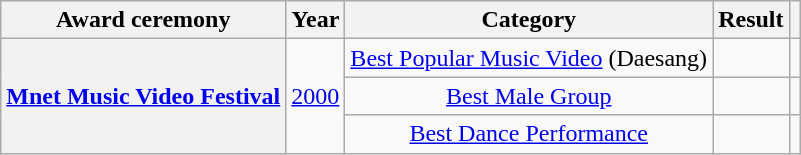<table class="wikitable sortable plainrowheaders" style="text-align:center">
<tr>
<th scope="col">Award ceremony</th>
<th scope="col">Year</th>
<th scope="col">Category</th>
<th scope="col">Result</th>
<th scope="col" class="unsortable"></th>
</tr>
<tr>
<th rowspan="3" scope="row"><a href='#'>Mnet Music Video Festival</a></th>
<td rowspan="3"><a href='#'>2000</a></td>
<td><a href='#'>Best Popular Music Video</a> (Daesang)</td>
<td></td>
<td></td>
</tr>
<tr>
<td><a href='#'>Best Male Group</a></td>
<td></td>
<td></td>
</tr>
<tr>
<td><a href='#'>Best Dance Performance</a></td>
<td></td>
<td></td>
</tr>
</table>
